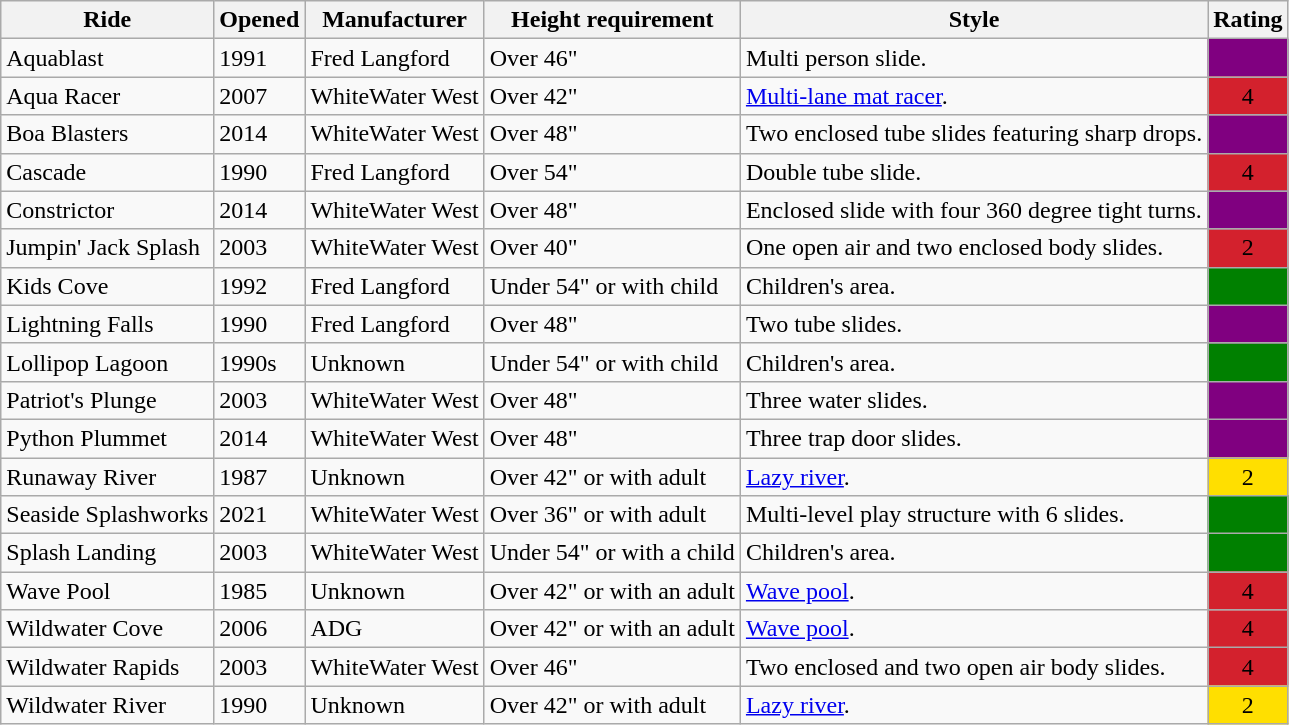<table class="wikitable sortable">
<tr>
<th>Ride</th>
<th>Opened</th>
<th>Manufacturer</th>
<th>Height requirement</th>
<th>Style</th>
<th>Rating</th>
</tr>
<tr>
<td>Aquablast</td>
<td>1991</td>
<td>Fred Langford</td>
<td>Over 46"</td>
<td>Multi person slide.</td>
<td bgcolor="purple" align="center"></td>
</tr>
<tr>
<td>Aqua Racer</td>
<td>2007</td>
<td>WhiteWater West</td>
<td>Over 42"</td>
<td><a href='#'>Multi-lane mat racer</a>.</td>
<td bgcolor="#D3212D" align=center>4</td>
</tr>
<tr>
<td>Boa Blasters</td>
<td>2014</td>
<td>WhiteWater West</td>
<td>Over 48"</td>
<td>Two enclosed tube slides featuring sharp drops.</td>
<td bgcolor="purple" align=center></td>
</tr>
<tr>
<td>Cascade</td>
<td>1990</td>
<td>Fred Langford</td>
<td>Over 54"</td>
<td>Double tube slide.</td>
<td bgcolor="#D3212D" align=center>4</td>
</tr>
<tr>
<td>Constrictor</td>
<td>2014</td>
<td>WhiteWater West</td>
<td>Over 48"</td>
<td>Enclosed slide with four 360 degree tight turns.</td>
<td bgcolor="purple" align=center></td>
</tr>
<tr>
<td>Jumpin' Jack Splash</td>
<td>2003</td>
<td>WhiteWater West</td>
<td>Over 40"</td>
<td>One open air and two enclosed body slides.</td>
<td bgcolor="#D3212D" align=center>2</td>
</tr>
<tr>
<td>Kids Cove</td>
<td>1992</td>
<td>Fred Langford</td>
<td>Under 54" or with child</td>
<td>Children's area.</td>
<td bgcolor="green" align=center></td>
</tr>
<tr>
<td>Lightning Falls</td>
<td>1990</td>
<td>Fred Langford</td>
<td>Over 48"</td>
<td>Two tube slides.</td>
<td bgcolor="purple" align=center></td>
</tr>
<tr>
<td>Lollipop Lagoon</td>
<td>1990s</td>
<td>Unknown</td>
<td>Under 54" or with child</td>
<td>Children's area.</td>
<td bgcolor="green" align=center></td>
</tr>
<tr>
<td>Patriot's Plunge</td>
<td>2003</td>
<td>WhiteWater West</td>
<td>Over 48"</td>
<td>Three water slides.</td>
<td bgcolor="purple" align=center></td>
</tr>
<tr>
<td>Python Plummet</td>
<td>2014</td>
<td>WhiteWater West</td>
<td>Over 48"</td>
<td>Three trap door slides.</td>
<td bgcolor="purple" align=center></td>
</tr>
<tr>
<td>Runaway River</td>
<td>1987</td>
<td>Unknown</td>
<td>Over 42" or with adult</td>
<td><a href='#'>Lazy river</a>.</td>
<td bgcolor="#FFDF00" align=center>2</td>
</tr>
<tr>
<td>Seaside Splashworks</td>
<td>2021</td>
<td>WhiteWater West</td>
<td>Over 36" or with adult</td>
<td>Multi-level play structure with 6 slides.</td>
<td bgcolor="green" align="center"></td>
</tr>
<tr>
<td>Splash Landing</td>
<td>2003</td>
<td>WhiteWater West</td>
<td>Under 54" or with a child</td>
<td>Children's area.</td>
<td bgcolor="green" align=center></td>
</tr>
<tr>
<td>Wave Pool</td>
<td>1985</td>
<td>Unknown</td>
<td>Over 42" or with an adult</td>
<td><a href='#'>Wave pool</a>.</td>
<td bgcolor="#D3212D" align=center>4</td>
</tr>
<tr>
<td>Wildwater Cove</td>
<td>2006</td>
<td>ADG</td>
<td>Over 42" or with an adult</td>
<td><a href='#'>Wave pool</a>.</td>
<td bgcolor="#D3212D" align=center>4</td>
</tr>
<tr>
<td>Wildwater Rapids</td>
<td>2003</td>
<td>WhiteWater West</td>
<td>Over 46"</td>
<td>Two enclosed and two open air body slides.</td>
<td bgcolor="#D3212D" align=center>4</td>
</tr>
<tr>
<td>Wildwater River</td>
<td>1990</td>
<td>Unknown</td>
<td>Over 42" or with adult</td>
<td><a href='#'>Lazy river</a>.</td>
<td bgcolor="#FFDF00" align=center>2</td>
</tr>
</table>
